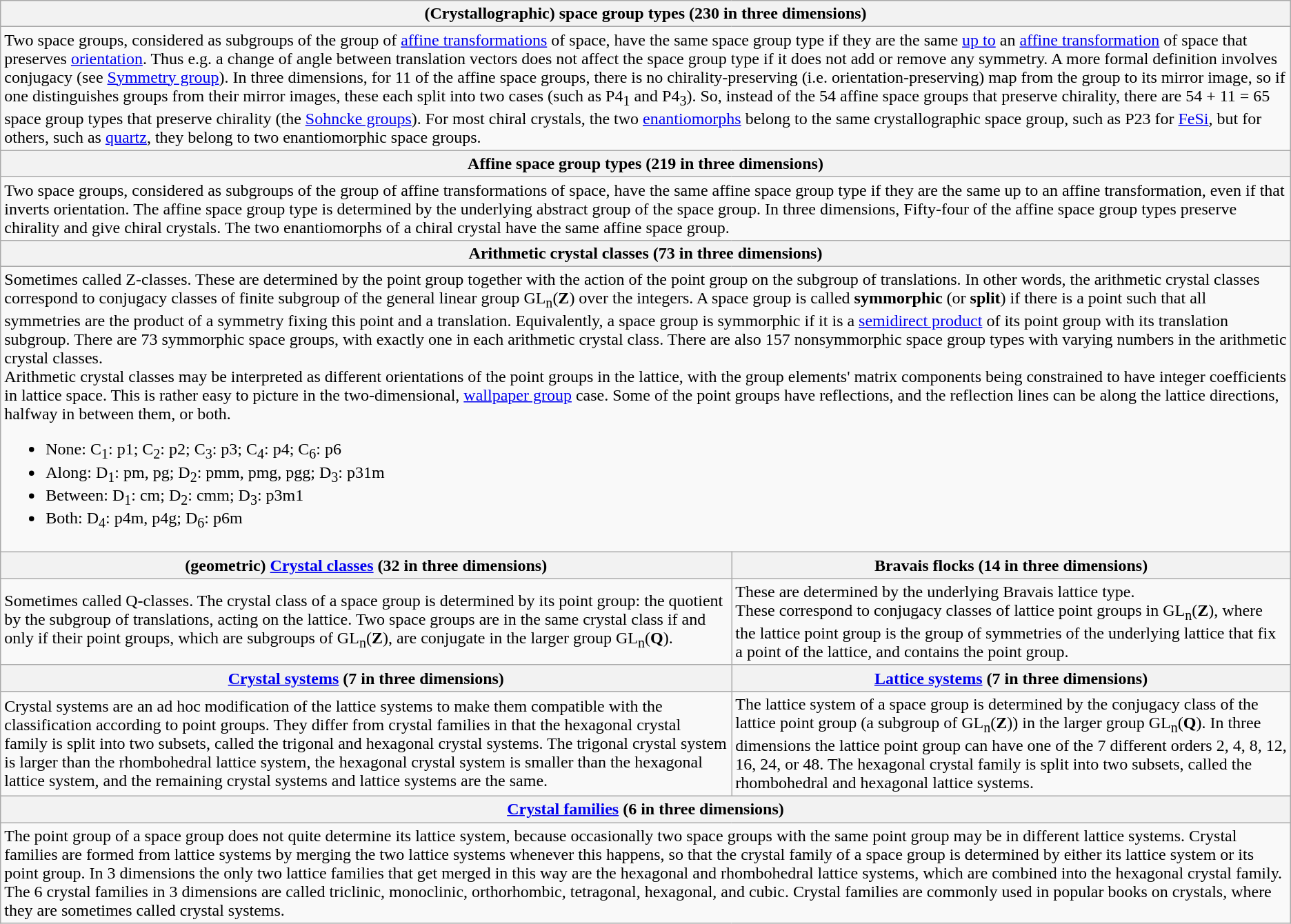<table class=wikitable>
<tr>
<th colspan=2>(Crystallographic) space group types (230 in three dimensions)</th>
</tr>
<tr>
<td colspan=2>Two space groups, considered as subgroups of the group of <a href='#'>affine transformations</a> of space, have the same space group type if they are the same <a href='#'>up to</a> an <a href='#'>affine transformation</a> of space that preserves <a href='#'>orientation</a>. Thus e.g. a change of angle between translation vectors does not affect the space group type if it does not add or remove any symmetry. A more formal definition involves conjugacy (see <a href='#'>Symmetry group</a>). In three dimensions, for 11 of the affine space groups, there is no chirality-preserving (i.e. orientation-preserving) map from the group to its mirror image, so if one distinguishes groups from their mirror images, these each split into two cases (such as P4<sub>1</sub> and P4<sub>3</sub>). So, instead of the 54 affine space groups that preserve chirality, there are 54 + 11 = 65 space group types that preserve chirality (the <a href='#'>Sohncke groups</a>). For most chiral crystals, the two <a href='#'>enantiomorphs</a> belong to the same crystallographic space group, such as P23 for <a href='#'>FeSi</a>, but for others, such as <a href='#'>quartz</a>, they belong to two enantiomorphic space groups.</td>
</tr>
<tr>
<th colspan=2>Affine space group types (219 in three dimensions)</th>
</tr>
<tr>
<td colspan=2>Two space groups, considered as subgroups of the group of affine transformations of space, have the same affine space group type if they are the same up to an affine transformation, even if that inverts orientation. The affine space group type is determined by the underlying abstract group of the space group. In three dimensions, Fifty-four of the affine space group types preserve chirality and give chiral crystals. The two enantiomorphs of a chiral crystal have the same affine space group.</td>
</tr>
<tr>
<th colspan=2>Arithmetic crystal classes (73 in three dimensions)</th>
</tr>
<tr>
<td colspan=2>Sometimes called Z-classes. These are determined by the point group together with the action of the point group on the subgroup of translations.  In other words, the arithmetic crystal classes correspond to conjugacy classes of finite subgroup of the general linear group GL<sub>n</sub>(<strong>Z</strong>) over the integers.  A space group is called <strong>symmorphic</strong> (or <strong>split</strong>)  if there is a point such that all symmetries are the product of a symmetry fixing this point and a translation. Equivalently, a space group is symmorphic if it is a <a href='#'>semidirect product</a> of its point group with its translation subgroup. There are 73 symmorphic space groups, with exactly one in each arithmetic crystal class. There are also 157 nonsymmorphic space group types with varying numbers in the arithmetic crystal classes.<br>Arithmetic crystal classes may be interpreted as different orientations of the point groups in the lattice, with the group elements' matrix components being constrained to have integer coefficients in lattice space. This is rather easy to picture in the two-dimensional, <a href='#'>wallpaper group</a> case. Some of the point groups have reflections, and the reflection lines can be along the lattice directions, halfway in between them, or both.<ul><li>None: C<sub>1</sub>: p1; C<sub>2</sub>: p2; C<sub>3</sub>: p3; C<sub>4</sub>: p4; C<sub>6</sub>: p6</li><li>Along: D<sub>1</sub>: pm, pg; D<sub>2</sub>: pmm, pmg, pgg; D<sub>3</sub>: p31m</li><li>Between: D<sub>1</sub>: cm; D<sub>2</sub>: cmm; D<sub>3</sub>: p3m1</li><li>Both: D<sub>4</sub>: p4m, p4g; D<sub>6</sub>: p6m</li></ul></td>
</tr>
<tr>
<th>(geometric) <a href='#'>Crystal classes</a> (32 in three dimensions)</th>
<th>Bravais flocks (14 in three dimensions)</th>
</tr>
<tr>
<td>Sometimes called Q-classes. The crystal class of a space group is determined by its point group: the quotient by the subgroup of translations, acting on the lattice. Two space groups are in the same crystal class if and only if their point groups, which are subgroups of GL<sub>n</sub>(<strong>Z</strong>), are conjugate in the larger group GL<sub>n</sub>(<strong>Q</strong>).</td>
<td>These are determined by the underlying Bravais lattice type.<br>These correspond to conjugacy classes of lattice point groups in GL<sub>n</sub>(<strong>Z</strong>), where the lattice point group is the group of symmetries of the underlying lattice that fix a point of the lattice, and contains the point group.</td>
</tr>
<tr>
<th><a href='#'>Crystal systems</a> (7 in three dimensions)</th>
<th><a href='#'>Lattice systems</a> (7 in three dimensions)</th>
</tr>
<tr>
<td>Crystal systems are an ad hoc modification of the lattice systems to make them compatible with the classification according to point groups. They differ from crystal families in that the hexagonal crystal family is split into two subsets, called the trigonal and hexagonal crystal systems. The trigonal crystal system is larger than the rhombohedral lattice system, the hexagonal crystal system is smaller than the hexagonal lattice system, and the remaining crystal systems and lattice systems are the same.</td>
<td>The lattice system of a space group is determined by the conjugacy class of the lattice point group (a subgroup of GL<sub>n</sub>(<strong>Z</strong>)) in the larger group GL<sub>n</sub>(<strong>Q</strong>). In three dimensions the lattice point group can have one of the 7 different orders 2, 4, 8, 12, 16, 24, or 48. The hexagonal crystal family is split into two subsets, called the rhombohedral and hexagonal lattice systems.</td>
</tr>
<tr>
<th colspan=2><a href='#'>Crystal families</a> (6 in three dimensions)</th>
</tr>
<tr>
<td colspan=2>The point group of a space group does not quite determine its lattice system, because occasionally two space groups with the same point group may be in different lattice systems. Crystal families are formed from lattice systems by merging the two lattice systems whenever this happens, so that the crystal family of a space group is determined by either its lattice system or its point group. In 3 dimensions the only two lattice families that get merged in this way are the hexagonal and rhombohedral lattice systems, which are combined into the hexagonal crystal family.  The 6 crystal families in 3 dimensions are called triclinic, monoclinic, orthorhombic, tetragonal, hexagonal, and cubic. Crystal families are commonly used in popular books on crystals, where they are sometimes called crystal systems.</td>
</tr>
</table>
